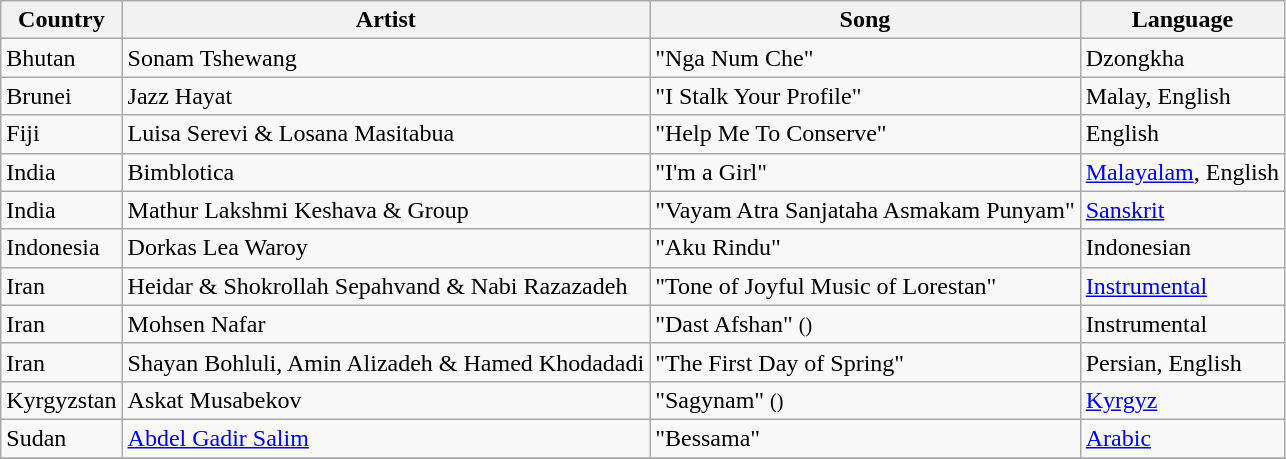<table class="sortable wikitable">
<tr>
<th>Country</th>
<th>Artist</th>
<th>Song</th>
<th>Language</th>
</tr>
<tr>
<td>Bhutan</td>
<td>Sonam Tshewang</td>
<td>"Nga Num Che"</td>
<td>Dzongkha</td>
</tr>
<tr>
<td>Brunei</td>
<td>Jazz Hayat</td>
<td>"I Stalk Your Profile"</td>
<td>Malay, English</td>
</tr>
<tr>
<td>Fiji</td>
<td>Luisa Serevi & Losana Masitabua</td>
<td>"Help Me To Conserve"</td>
<td>English</td>
</tr>
<tr>
<td>India</td>
<td>Bimblotica</td>
<td>"I'm a Girl"</td>
<td><a href='#'>Malayalam</a>, English</td>
</tr>
<tr>
<td>India</td>
<td>Mathur Lakshmi Keshava & Group</td>
<td>"Vayam Atra Sanjataha Asmakam Punyam"</td>
<td><a href='#'>Sanskrit</a></td>
</tr>
<tr>
<td>Indonesia</td>
<td>Dorkas Lea Waroy</td>
<td>"Aku Rindu"</td>
<td>Indonesian</td>
</tr>
<tr>
<td>Iran</td>
<td>Heidar & Shokrollah Sepahvand & Nabi Razazadeh</td>
<td>"Tone of Joyful Music of Lorestan"</td>
<td><a href='#'>Instrumental</a></td>
</tr>
<tr>
<td>Iran</td>
<td>Mohsen Nafar</td>
<td>"Dast Afshan" <small>()</small></td>
<td>Instrumental</td>
</tr>
<tr>
<td>Iran</td>
<td>Shayan Bohluli, Amin Alizadeh & Hamed Khodadadi</td>
<td>"The First Day of Spring"</td>
<td>Persian, English</td>
</tr>
<tr>
<td>Kyrgyzstan</td>
<td>Askat Musabekov</td>
<td>"Sagynam" <small>()</small></td>
<td><a href='#'>Kyrgyz</a></td>
</tr>
<tr>
<td>Sudan</td>
<td><a href='#'>Abdel Gadir Salim</a></td>
<td>"Bessama"</td>
<td><a href='#'>Arabic</a></td>
</tr>
<tr>
</tr>
</table>
